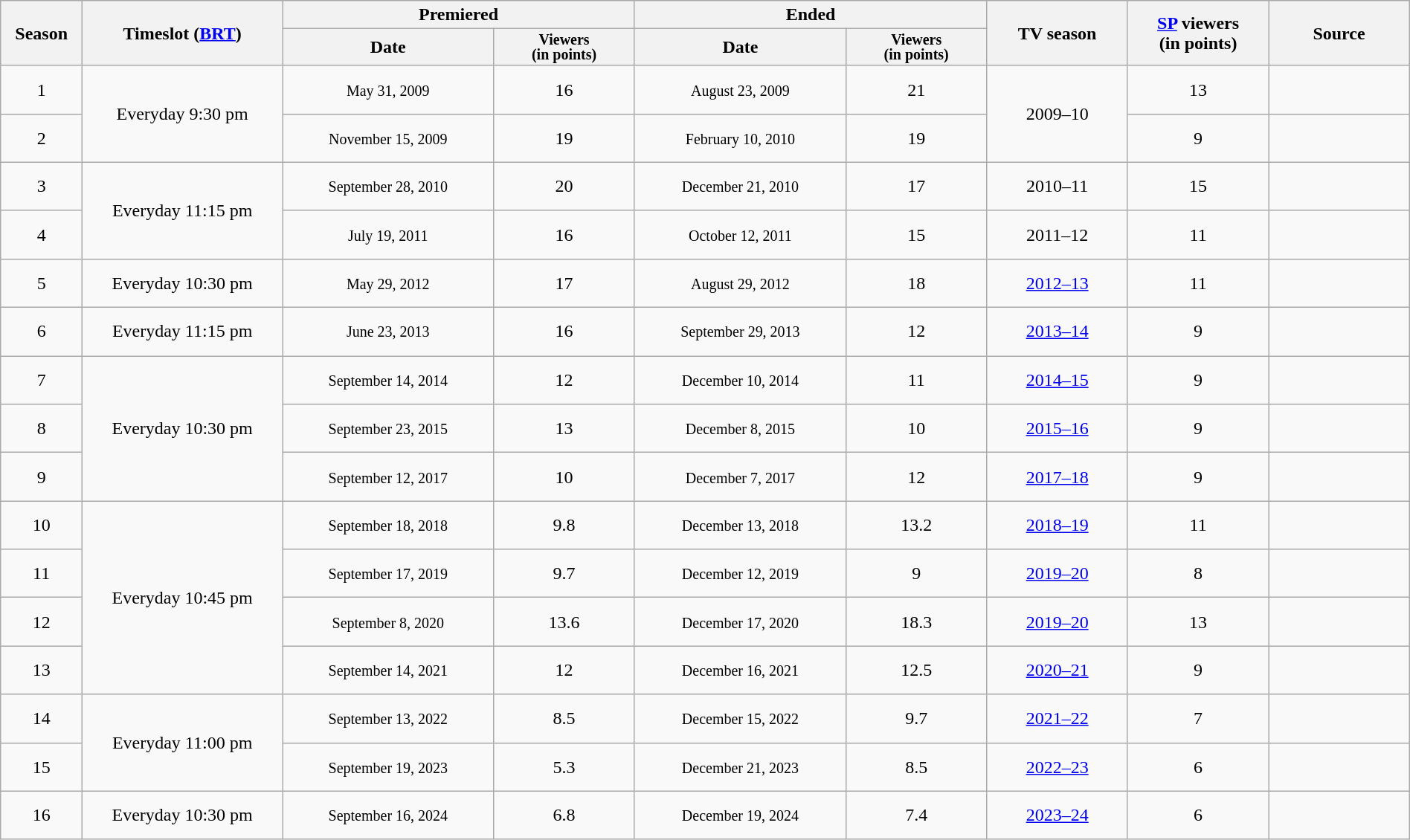<table class="wikitable" style="text-align:center; width:100%;">
<tr>
<th rowspan=2>Season</th>
<th rowspan=2>Timeslot (<a href='#'>BRT</a>)</th>
<th colspan=2 width="25%">Premiered</th>
<th colspan=2 width="25%">Ended</th>
<th rowspan=2 width="10%">TV season</th>
<th rowspan=2 width="10%"><a href='#'>SP</a> viewers<br>(in points)</th>
<th rowspan=2 width="10%">Source</th>
</tr>
<tr>
<th>Date</th>
<th span style="width:10%; font-size:smaller; font-weight:bold; line-height:100%;">Viewers<br>(in points)</th>
<th>Date</th>
<th span style="width:10%; font-size:smaller; font-weight:bold; line-height:100%;">Viewers<br>(in points)</th>
</tr>
<tr>
<td>1</td>
<td rowspan=2>Everyday 9:30 pm</td>
<td><small>May 31, 2009</small></td>
<td>16</td>
<td><small>August 23, 2009</small></td>
<td>21</td>
<td rowspan=2>2009–10</td>
<td>13</td>
<td><br><br></td>
</tr>
<tr>
<td>2</td>
<td><small>November 15, 2009</small></td>
<td>19</td>
<td><small>February 10, 2010</small></td>
<td>19</td>
<td>9</td>
<td><br><br></td>
</tr>
<tr>
<td>3</td>
<td rowspan=2>Everyday 11:15 pm</td>
<td><small>September 28, 2010</small></td>
<td>20</td>
<td><small>December 21, 2010</small></td>
<td>17</td>
<td>2010–11</td>
<td>15</td>
<td><br><br></td>
</tr>
<tr>
<td>4</td>
<td><small>July 19, 2011</small></td>
<td>16</td>
<td><small>October 12, 2011</small></td>
<td>15</td>
<td>2011–12</td>
<td>11</td>
<td><br><br></td>
</tr>
<tr>
<td>5</td>
<td>Everyday 10:30 pm</td>
<td><small>May 29, 2012</small></td>
<td>17</td>
<td><small>August 29, 2012</small></td>
<td>18</td>
<td><a href='#'>2012–13</a></td>
<td>11</td>
<td><br><br></td>
</tr>
<tr>
<td>6</td>
<td>Everyday 11:15 pm</td>
<td><small>June 23, 2013</small></td>
<td>16</td>
<td><small>September 29, 2013</small></td>
<td>12</td>
<td><a href='#'>2013–14</a></td>
<td>9</td>
<td><br><br></td>
</tr>
<tr>
<td>7</td>
<td rowspan=3>Everyday 10:30 pm</td>
<td><small>September 14, 2014</small></td>
<td>12</td>
<td><small>December 10, 2014</small></td>
<td>11</td>
<td><a href='#'>2014–15</a></td>
<td>9</td>
<td><br><br></td>
</tr>
<tr>
<td>8</td>
<td><small>September 23, 2015</small></td>
<td>13</td>
<td><small>December 8, 2015</small></td>
<td>10</td>
<td><a href='#'>2015–16</a></td>
<td>9</td>
<td><br><br></td>
</tr>
<tr>
<td>9</td>
<td><small>September 12, 2017</small></td>
<td>10</td>
<td><small>December 7, 2017</small></td>
<td>12</td>
<td><a href='#'>2017–18</a></td>
<td>9</td>
<td><br><br></td>
</tr>
<tr>
<td>10</td>
<td rowspan=4>Everyday 10:45 pm</td>
<td><small>September 18, 2018</small></td>
<td>9.8</td>
<td><small>December 13, 2018</small></td>
<td>13.2</td>
<td><a href='#'>2018–19</a></td>
<td>11</td>
<td><br><br></td>
</tr>
<tr>
<td>11</td>
<td><small>September 17, 2019</small></td>
<td>9.7</td>
<td><small>December 12, 2019</small></td>
<td>9</td>
<td><a href='#'>2019–20</a></td>
<td>8</td>
<td><br><br></td>
</tr>
<tr>
<td>12</td>
<td><small>September 8, 2020</small></td>
<td>13.6</td>
<td><small>December 17, 2020</small></td>
<td>18.3</td>
<td><a href='#'>2019–20</a></td>
<td>13</td>
<td><br><br></td>
</tr>
<tr>
<td>13</td>
<td><small>September 14, 2021</small></td>
<td>12</td>
<td><small>December 16, 2021</small></td>
<td>12.5</td>
<td><a href='#'>2020–21</a></td>
<td>9</td>
<td><br><br></td>
</tr>
<tr>
<td>14</td>
<td rowspan=2>Everyday 11:00 pm</td>
<td><small>September 13, 2022</small></td>
<td>8.5</td>
<td><small>December 15, 2022</small></td>
<td>9.7</td>
<td><a href='#'>2021–22</a></td>
<td>7</td>
<td><br><br></td>
</tr>
<tr>
<td>15</td>
<td><small>September 19, 2023</small></td>
<td>5.3</td>
<td><small>December 21, 2023</small></td>
<td>8.5</td>
<td><a href='#'>2022–23</a></td>
<td>6</td>
<td><br><br></td>
</tr>
<tr>
<td>16</td>
<td>Everyday 10:30 pm</td>
<td><small>September 16, 2024</small></td>
<td>6.8</td>
<td><small>December 19, 2024</small></td>
<td>7.4</td>
<td><a href='#'>2023–24</a></td>
<td>6</td>
<td><br><br></td>
</tr>
</table>
